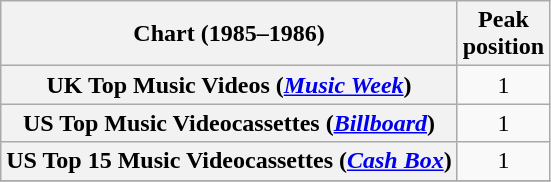<table class="wikitable sortable plainrowheaders">
<tr>
<th>Chart (1985–1986)</th>
<th>Peak<br>position</th>
</tr>
<tr>
<th scope="row">UK Top Music Videos (<em><a href='#'>Music Week</a></em>)</th>
<td align="center">1</td>
</tr>
<tr>
<th scope="row">US Top Music Videocassettes (<em><a href='#'>Billboard</a></em>)</th>
<td align="center">1</td>
</tr>
<tr>
<th scope="row">US Top 15 Music Videocassettes (<em><a href='#'>Cash Box</a></em>)</th>
<td align="center">1</td>
</tr>
<tr>
</tr>
</table>
